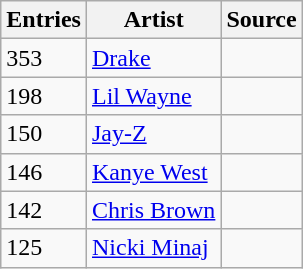<table class="wikitable">
<tr>
<th>Entries</th>
<th>Artist</th>
<th>Source</th>
</tr>
<tr>
<td>353</td>
<td><a href='#'>Drake</a></td>
<td></td>
</tr>
<tr>
<td>198</td>
<td><a href='#'>Lil Wayne</a></td>
<td></td>
</tr>
<tr>
<td>150</td>
<td><a href='#'>Jay-Z</a></td>
<td></td>
</tr>
<tr>
<td>146</td>
<td><a href='#'>Kanye West</a></td>
<td></td>
</tr>
<tr>
<td>142</td>
<td><a href='#'>Chris Brown</a></td>
<td></td>
</tr>
<tr>
<td>125</td>
<td><a href='#'>Nicki Minaj</a></td>
<td></td>
</tr>
</table>
